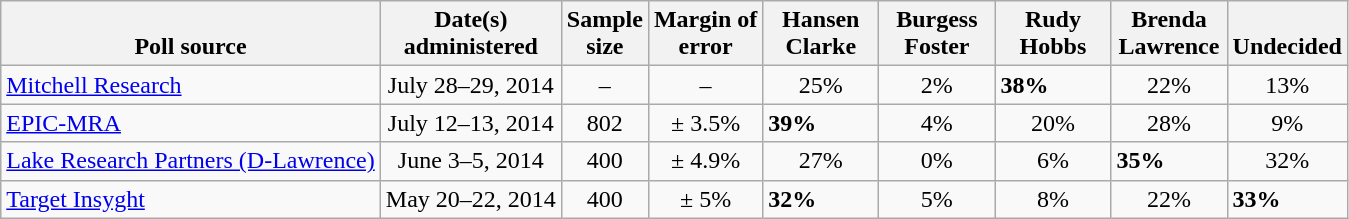<table class="wikitable">
<tr valign= bottom>
<th>Poll source</th>
<th>Date(s)<br>administered</th>
<th>Sample<br>size</th>
<th>Margin of<br>error</th>
<th style="width:70px;">Hansen<br>Clarke</th>
<th style="width:70px;">Burgess<br>Foster</th>
<th style="width:70px;">Rudy<br>Hobbs</th>
<th style="width:70px;">Brenda<br>Lawrence</th>
<th style="width:40px;">Undecided</th>
</tr>
<tr>
<td><a href='#'>Mitchell Research</a></td>
<td align=center>July 28–29, 2014</td>
<td align=center>–</td>
<td align=center>–</td>
<td align=center>25%</td>
<td align=center>2%</td>
<td><strong>38%</strong></td>
<td align=center>22%</td>
<td align=center>13%</td>
</tr>
<tr>
<td><a href='#'>EPIC-MRA</a></td>
<td align=center>July 12–13, 2014</td>
<td align=center>802</td>
<td align=center>± 3.5%</td>
<td><strong>39%</strong></td>
<td align=center>4%</td>
<td align=center>20%</td>
<td align=center>28%</td>
<td align=center>9%</td>
</tr>
<tr>
<td><a href='#'>Lake Research Partners (D-Lawrence)</a></td>
<td align=center>June 3–5, 2014</td>
<td align=center>400</td>
<td align=center>± 4.9%</td>
<td align=center>27%</td>
<td align=center>0%</td>
<td align=center>6%</td>
<td><strong>35%</strong></td>
<td align=center>32%</td>
</tr>
<tr>
<td><a href='#'>Target Insyght</a></td>
<td align=center>May 20–22, 2014</td>
<td align=center>400</td>
<td align=center>± 5%</td>
<td><strong>32%</strong></td>
<td align=center>5%</td>
<td align=center>8%</td>
<td align=center>22%</td>
<td><strong>33%</strong></td>
</tr>
</table>
